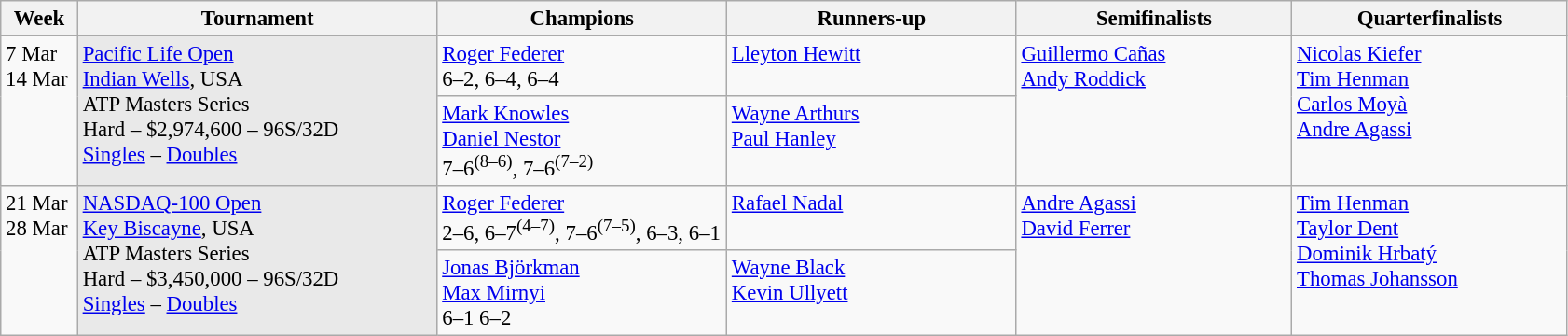<table class=wikitable style=font-size:95%>
<tr>
<th style="width:48px;">Week</th>
<th style="width:250px;">Tournament</th>
<th style="width:200px;">Champions</th>
<th style="width:200px;">Runners-up</th>
<th style="width:190px;">Semifinalists</th>
<th style="width:190px;">Quarterfinalists</th>
</tr>
<tr valign=top>
<td rowspan=2>7 Mar<br>14 Mar</td>
<td bgcolor=#E9E9E9 rowspan=2><a href='#'>Pacific Life Open</a><br> <a href='#'>Indian Wells</a>, USA<br>ATP Masters Series<br>Hard – $2,974,600 – 96S/32D <br> <a href='#'>Singles</a> – <a href='#'>Doubles</a></td>
<td> <a href='#'>Roger Federer</a><br>6–2, 6–4, 6–4</td>
<td> <a href='#'>Lleyton Hewitt</a></td>
<td rowspan=2> <a href='#'>Guillermo Cañas</a><br> <a href='#'>Andy Roddick</a></td>
<td rowspan=2> <a href='#'>Nicolas Kiefer</a><br> <a href='#'>Tim Henman</a><br> <a href='#'>Carlos Moyà</a><br> <a href='#'>Andre Agassi</a></td>
</tr>
<tr valign=top>
<td> <a href='#'>Mark Knowles</a><br> <a href='#'>Daniel Nestor</a> <br>7–6<sup>(8–6)</sup>, 7–6<sup>(7–2)</sup></td>
<td> <a href='#'>Wayne Arthurs</a><br> <a href='#'>Paul Hanley</a></td>
</tr>
<tr valign=top>
<td rowspan=2>21 Mar<br>28 Mar</td>
<td bgcolor=#E9E9E9 rowspan=2><a href='#'>NASDAQ-100 Open</a><br> <a href='#'>Key Biscayne</a>, USA<br>ATP Masters Series<br>Hard – $3,450,000 – 96S/32D<br> <a href='#'>Singles</a> – <a href='#'>Doubles</a></td>
<td> <a href='#'>Roger Federer</a><br>2–6, 6–7<sup>(4–7)</sup>, 7–6<sup>(7–5)</sup>, 6–3, 6–1</td>
<td> <a href='#'>Rafael Nadal</a></td>
<td rowspan=2> <a href='#'>Andre Agassi</a><br> <a href='#'>David Ferrer</a></td>
<td rowspan=2> <a href='#'>Tim Henman</a><br> <a href='#'>Taylor Dent</a><br> <a href='#'>Dominik Hrbatý</a><br> <a href='#'>Thomas Johansson</a></td>
</tr>
<tr valign=top>
<td> <a href='#'>Jonas Björkman</a><br> <a href='#'>Max Mirnyi</a> <br> 6–1 6–2</td>
<td> <a href='#'>Wayne Black</a><br> <a href='#'>Kevin Ullyett</a></td>
</tr>
</table>
